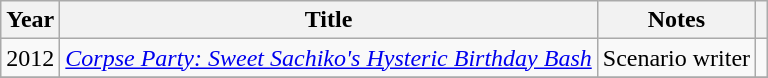<table class="wikitable">
<tr {| class="wikitable sortable">
<th>Year</th>
<th>Title</th>
<th>Notes</th>
<th class="unsortable"></th>
</tr>
<tr>
<td>2012</td>
<td><em><a href='#'>Corpse Party: Sweet Sachiko's Hysteric Birthday Bash</a></em></td>
<td>Scenario writer</td>
<td></td>
</tr>
<tr>
</tr>
</table>
